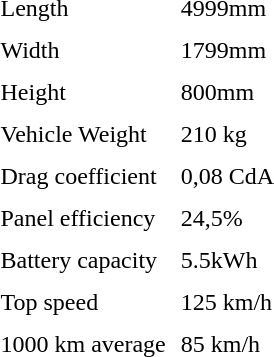<table cellspacing=0 cellpadding="5px" border=0>
<tr>
<td>Length</td>
<td>4999mm</td>
</tr>
<tr>
<td>Width</td>
<td>1799mm</td>
</tr>
<tr>
<td>Height</td>
<td>800mm</td>
</tr>
<tr>
<td>Vehicle Weight</td>
<td>210 kg</td>
</tr>
<tr>
<td>Drag coefficient</td>
<td>0,08 CdA</td>
</tr>
<tr>
<td>Panel efficiency</td>
<td>24,5%</td>
</tr>
<tr>
<td>Battery capacity</td>
<td>5.5kWh</td>
</tr>
<tr>
<td>Top speed</td>
<td>125 km/h</td>
</tr>
<tr>
<td>1000 km average</td>
<td>85 km/h</td>
</tr>
</table>
